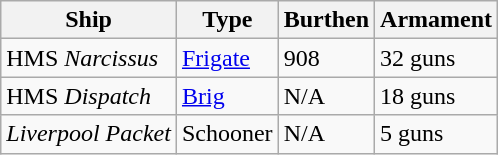<table class="wikitable">
<tr>
<th scope=col>Ship</th>
<th scope=col>Type</th>
<th scope=col>Burthen</th>
<th scope=col>Armament</th>
</tr>
<tr>
<td>HMS <em>Narcissus</em></td>
<td><a href='#'>Frigate</a></td>
<td>908</td>
<td>32 guns</td>
</tr>
<tr>
<td>HMS <em>Dispatch</em></td>
<td><a href='#'>Brig</a></td>
<td>N/A</td>
<td>18 guns</td>
</tr>
<tr>
<td><em>Liverpool Packet</em></td>
<td>Schooner</td>
<td>N/A</td>
<td>5 guns</td>
</tr>
</table>
